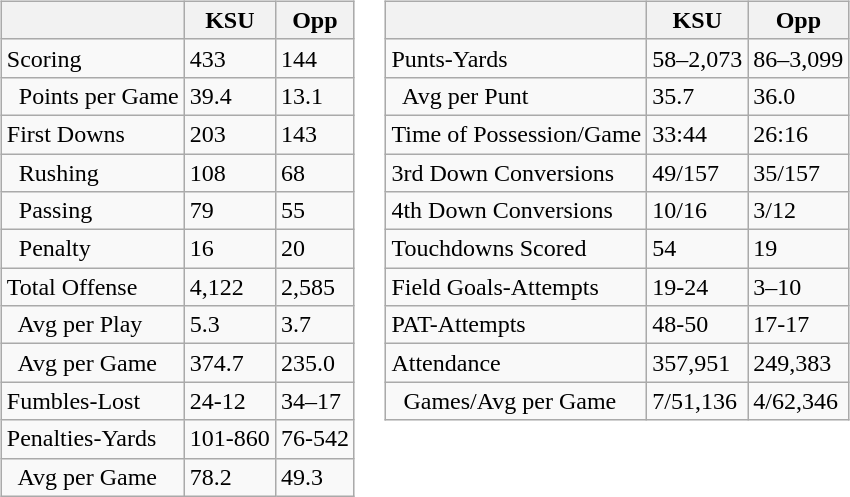<table>
<tr>
<td valign="top"><br><table class="wikitable" style="white-space:nowrap;">
<tr>
<th></th>
<th><strong>KSU</strong></th>
<th>Opp</th>
</tr>
<tr>
<td>Scoring</td>
<td>433</td>
<td>144</td>
</tr>
<tr>
<td>  Points per Game</td>
<td>39.4</td>
<td>13.1</td>
</tr>
<tr>
<td>First Downs</td>
<td>203</td>
<td>143</td>
</tr>
<tr>
<td>  Rushing</td>
<td>108</td>
<td>68</td>
</tr>
<tr>
<td>  Passing</td>
<td>79</td>
<td>55</td>
</tr>
<tr>
<td>  Penalty</td>
<td>16</td>
<td>20</td>
</tr>
<tr>
<td>Total Offense</td>
<td>4,122</td>
<td>2,585</td>
</tr>
<tr>
<td>  Avg per Play</td>
<td>5.3</td>
<td>3.7</td>
</tr>
<tr>
<td>  Avg per Game</td>
<td>374.7</td>
<td>235.0</td>
</tr>
<tr>
<td>Fumbles-Lost</td>
<td>24-12</td>
<td>34–17</td>
</tr>
<tr>
<td>Penalties-Yards</td>
<td>101-860</td>
<td>76-542</td>
</tr>
<tr>
<td>  Avg per Game</td>
<td>78.2</td>
<td>49.3</td>
</tr>
</table>
</td>
<td valign="top"><br><table class="wikitable" style="white-space:nowrap;">
<tr>
<th></th>
<th><strong>KSU</strong></th>
<th>Opp</th>
</tr>
<tr>
<td>Punts-Yards</td>
<td>58–2,073</td>
<td>86–3,099</td>
</tr>
<tr>
<td>  Avg per Punt</td>
<td>35.7</td>
<td>36.0</td>
</tr>
<tr>
<td>Time of Possession/Game</td>
<td>33:44</td>
<td>26:16</td>
</tr>
<tr>
<td>3rd Down Conversions</td>
<td>49/157</td>
<td>35/157</td>
</tr>
<tr>
<td>4th Down Conversions</td>
<td>10/16</td>
<td>3/12</td>
</tr>
<tr>
<td>Touchdowns Scored</td>
<td>54</td>
<td>19</td>
</tr>
<tr>
<td>Field Goals-Attempts</td>
<td>19-24</td>
<td>3–10</td>
</tr>
<tr>
<td>PAT-Attempts</td>
<td>48-50</td>
<td>17-17</td>
</tr>
<tr>
<td>Attendance</td>
<td>357,951</td>
<td>249,383</td>
</tr>
<tr>
<td>  Games/Avg per Game</td>
<td>7/51,136</td>
<td>4/62,346</td>
</tr>
</table>
</td>
</tr>
</table>
